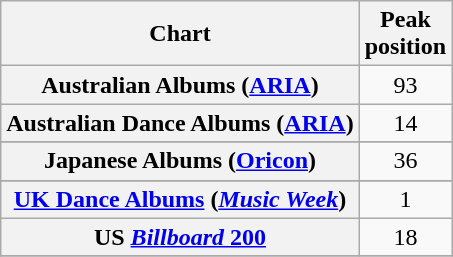<table class="wikitable plainrowheaders sortable" style="text-align:center;">
<tr>
<th scope="col">Chart</th>
<th scope="col">Peak<br>position</th>
</tr>
<tr>
<th scope="row">Australian Albums (<a href='#'>ARIA</a>)</th>
<td>93</td>
</tr>
<tr>
<th scope="row">Australian Dance Albums (<a href='#'>ARIA</a>)</th>
<td>14</td>
</tr>
<tr>
</tr>
<tr>
</tr>
<tr>
<th scope="row">Japanese Albums (<a href='#'>Oricon</a>)</th>
<td>36</td>
</tr>
<tr>
</tr>
<tr>
</tr>
<tr>
</tr>
<tr>
<th scope="row"><a href='#'>UK Dance Albums</a> (<em><a href='#'>Music Week</a></em>)</th>
<td>1</td>
</tr>
<tr>
<th scope="row">US <a href='#'><em>Billboard</em> 200</a></th>
<td>18</td>
</tr>
<tr>
</tr>
</table>
